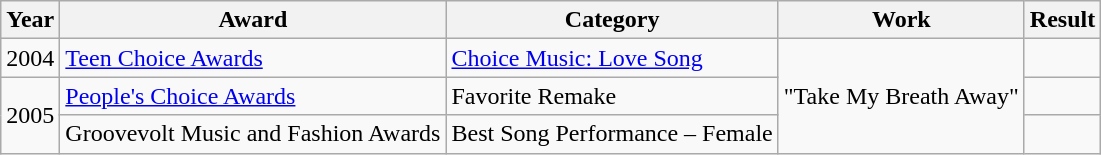<table class="wikitable">
<tr>
<th scope="col">Year</th>
<th scope="col">Award</th>
<th scope="col">Category</th>
<th scope="col">Work</th>
<th scope="col">Result</th>
</tr>
<tr>
<td>2004</td>
<td><a href='#'>Teen Choice Awards</a></td>
<td><a href='#'>Choice Music: Love Song</a></td>
<td rowspan="3">"Take My Breath Away"</td>
<td></td>
</tr>
<tr>
<td rowspan="2">2005</td>
<td><a href='#'>People's Choice Awards</a></td>
<td>Favorite Remake</td>
<td></td>
</tr>
<tr>
<td>Groovevolt Music and Fashion Awards</td>
<td>Best Song Performance – Female</td>
<td></td>
</tr>
</table>
